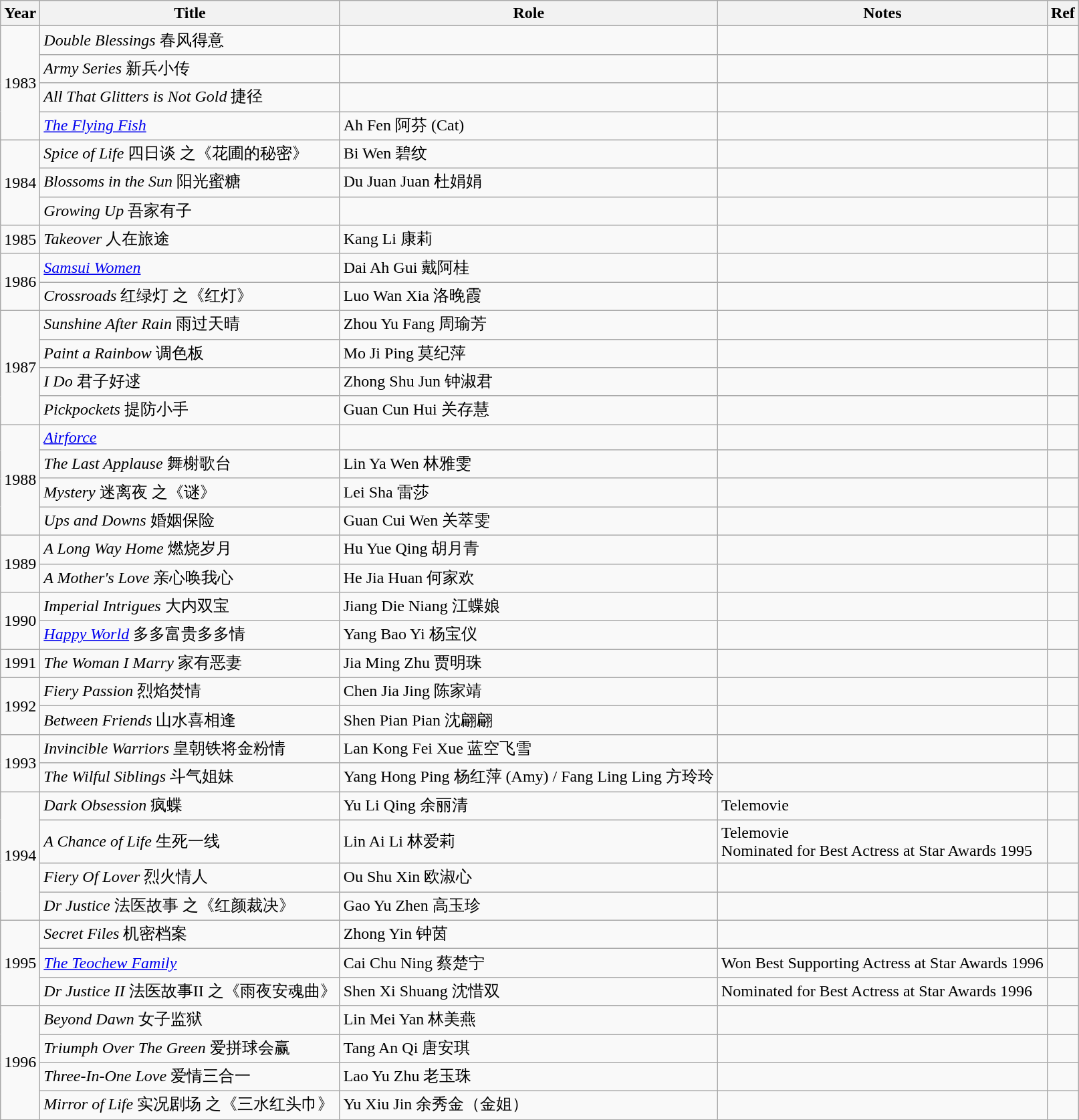<table class="wikitable">
<tr>
<th>Year</th>
<th>Title</th>
<th>Role</th>
<th>Notes</th>
<th>Ref</th>
</tr>
<tr>
<td rowspan="4">1983</td>
<td><em>Double Blessings</em> 春风得意</td>
<td></td>
<td></td>
<td></td>
</tr>
<tr>
<td><em>Army Series</em> 新兵小传</td>
<td></td>
<td></td>
<td></td>
</tr>
<tr>
<td><em>All That Glitters is Not Gold</em> 捷径</td>
<td></td>
<td></td>
<td></td>
</tr>
<tr>
<td><em><a href='#'>The Flying Fish</a></em></td>
<td>Ah Fen 阿芬 (Cat)</td>
<td></td>
<td></td>
</tr>
<tr>
<td rowspan="3">1984</td>
<td><em>Spice of Life</em> 四日谈 之《花圃的秘密》</td>
<td>Bi Wen 碧纹</td>
<td></td>
<td></td>
</tr>
<tr>
<td><em>Blossoms in the Sun</em> 阳光蜜糖</td>
<td>Du Juan Juan 杜娟娟</td>
<td></td>
<td></td>
</tr>
<tr>
<td><em>Growing Up</em> 吾家有子</td>
<td></td>
<td></td>
<td></td>
</tr>
<tr>
<td>1985</td>
<td><em>Takeover</em> 人在旅途</td>
<td>Kang Li 康莉</td>
<td></td>
<td></td>
</tr>
<tr>
<td rowspan="2">1986</td>
<td><em><a href='#'>Samsui Women</a></em></td>
<td>Dai Ah Gui 戴阿桂</td>
<td></td>
<td></td>
</tr>
<tr>
<td><em>Crossroads</em> 红绿灯 之《红灯》</td>
<td>Luo Wan Xia 洛晚霞</td>
<td></td>
<td></td>
</tr>
<tr>
<td rowspan="4">1987</td>
<td><em>Sunshine After Rain</em> 雨过天晴</td>
<td>Zhou Yu Fang 周瑜芳</td>
<td></td>
<td></td>
</tr>
<tr>
<td><em>Paint a Rainbow</em> 调色板</td>
<td>Mo Ji Ping 莫纪萍</td>
<td></td>
<td></td>
</tr>
<tr>
<td><em>I Do</em> 君子好逑</td>
<td>Zhong Shu Jun 钟淑君</td>
<td></td>
<td></td>
</tr>
<tr>
<td><em>Pickpockets</em> 提防小手</td>
<td>Guan Cun Hui 关存慧</td>
<td></td>
<td></td>
</tr>
<tr>
<td rowspan="4">1988</td>
<td><em><a href='#'>Airforce</a></em></td>
<td></td>
<td></td>
<td></td>
</tr>
<tr>
<td><em>The Last Applause</em> 舞榭歌台</td>
<td>Lin Ya Wen 林雅雯</td>
<td></td>
<td></td>
</tr>
<tr>
<td><em>Mystery</em> 迷离夜 之《谜》</td>
<td>Lei Sha 雷莎</td>
<td></td>
<td></td>
</tr>
<tr>
<td><em>Ups and Downs</em> 婚姻保险</td>
<td>Guan Cui Wen 关萃雯</td>
<td></td>
<td></td>
</tr>
<tr>
<td rowspan="2">1989</td>
<td><em>A Long Way Home</em> 燃烧岁月</td>
<td>Hu Yue Qing 胡月青</td>
<td></td>
<td></td>
</tr>
<tr>
<td><em>A Mother's Love</em> 亲心唤我心</td>
<td>He Jia Huan 何家欢</td>
<td></td>
<td></td>
</tr>
<tr>
<td rowspan="2">1990</td>
<td><em>Imperial Intrigues</em> 大内双宝</td>
<td>Jiang Die Niang 江蝶娘</td>
<td></td>
<td></td>
</tr>
<tr>
<td><em><a href='#'>Happy World</a></em> 多多富贵多多情</td>
<td>Yang Bao Yi 杨宝仪</td>
<td></td>
<td></td>
</tr>
<tr>
<td rowspan="1">1991</td>
<td><em>The Woman I Marry</em> 家有恶妻</td>
<td>Jia Ming Zhu 贾明珠</td>
<td></td>
<td></td>
</tr>
<tr>
<td rowspan="2">1992</td>
<td><em>Fiery Passion</em> 烈焰焚情</td>
<td>Chen Jia Jing 陈家靖</td>
<td></td>
<td></td>
</tr>
<tr>
<td><em>Between Friends</em> 山水喜相逢</td>
<td>Shen Pian Pian 沈翩翩</td>
<td></td>
<td></td>
</tr>
<tr>
<td rowspan="2">1993</td>
<td><em>Invincible Warriors</em> 皇朝铁将金粉情</td>
<td>Lan Kong Fei Xue 蓝空飞雪</td>
<td></td>
<td></td>
</tr>
<tr>
<td><em>The Wilful Siblings</em> 斗气姐妹</td>
<td>Yang Hong Ping 杨红萍 (Amy) / Fang Ling Ling 方玲玲</td>
<td></td>
<td></td>
</tr>
<tr>
<td rowspan="4">1994</td>
<td><em>Dark Obsession</em> 疯蝶</td>
<td>Yu Li Qing 余丽清</td>
<td>Telemovie</td>
<td></td>
</tr>
<tr>
<td><em>A Chance of Life</em> 生死一线</td>
<td>Lin Ai Li 林爱莉</td>
<td>Telemovie<br>Nominated for Best Actress at Star Awards 1995</td>
<td></td>
</tr>
<tr>
<td><em>Fiery Of Lover</em> 烈火情人</td>
<td>Ou Shu Xin 欧淑心</td>
<td></td>
<td></td>
</tr>
<tr>
<td><em>Dr Justice</em> 法医故事 之《红颜裁决》</td>
<td>Gao Yu Zhen 高玉珍</td>
<td></td>
<td></td>
</tr>
<tr>
<td rowspan="3">1995</td>
<td><em>Secret Files</em> 机密档案</td>
<td>Zhong Yin 钟茵</td>
<td></td>
<td></td>
</tr>
<tr>
<td><em><a href='#'>The Teochew Family</a></em></td>
<td>Cai Chu Ning 蔡楚宁</td>
<td>Won Best Supporting Actress at Star Awards 1996</td>
<td></td>
</tr>
<tr>
<td><em>Dr Justice II</em> 法医故事II 之《雨夜安魂曲》</td>
<td>Shen Xi Shuang 沈惜双</td>
<td>Nominated for Best Actress at Star Awards 1996</td>
<td></td>
</tr>
<tr>
<td rowspan="4">1996</td>
<td><em>Beyond Dawn</em> 女子监狱</td>
<td>Lin Mei Yan 林美燕</td>
<td></td>
<td></td>
</tr>
<tr>
<td><em>Triumph Over The Green</em> 爱拼球会赢</td>
<td>Tang An Qi 唐安琪</td>
<td></td>
<td></td>
</tr>
<tr>
<td><em>Three-In-One Love</em> 爱情三合一</td>
<td>Lao Yu Zhu 老玉珠</td>
<td></td>
<td></td>
</tr>
<tr>
<td><em>Mirror of Life</em> 实况剧场 之《三水红头巾》</td>
<td>Yu Xiu Jin 余秀金（金姐）</td>
<td></td>
<td></td>
</tr>
</table>
